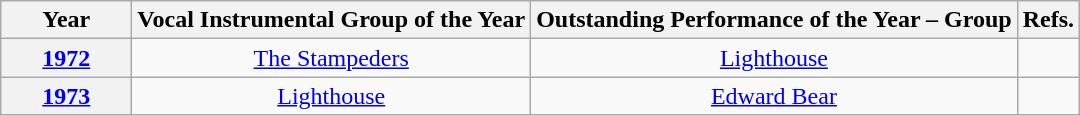<table class="wikitable sortable" style="text-align: center;">
<tr>
<th scope="col" style="width:5em;">Year</th>
<th scope="col">Vocal Instrumental Group of the Year</th>
<th scope="col">Outstanding Performance of the Year – Group</th>
<th scope="col" class="unsortable">Refs.</th>
</tr>
<tr>
<th scope="row"><a href='#'>1972</a></th>
<td><a href='#'>The Stampeders</a></td>
<td><a href='#'>Lighthouse</a></td>
<td></td>
</tr>
<tr>
<th scope="row"><a href='#'>1973</a></th>
<td><a href='#'>Lighthouse</a></td>
<td><a href='#'>Edward Bear</a></td>
<td></td>
</tr>
</table>
